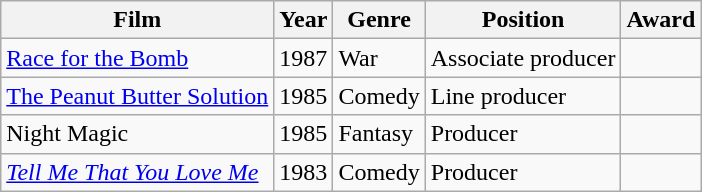<table class="wikitable">
<tr>
<th>Film</th>
<th>Year</th>
<th>Genre</th>
<th>Position</th>
<th>Award</th>
</tr>
<tr>
<td><a href='#'>Race for the Bomb</a></td>
<td>1987</td>
<td>War</td>
<td>Associate producer</td>
<td></td>
</tr>
<tr>
<td><a href='#'>The Peanut Butter Solution</a></td>
<td>1985</td>
<td>Comedy</td>
<td>Line producer</td>
<td></td>
</tr>
<tr>
<td>Night Magic</td>
<td>1985</td>
<td>Fantasy</td>
<td>Producer</td>
<td></td>
</tr>
<tr>
<td><em><a href='#'>Tell Me That You Love Me</a></em></td>
<td>1983</td>
<td>Comedy</td>
<td>Producer</td>
<td></td>
</tr>
</table>
